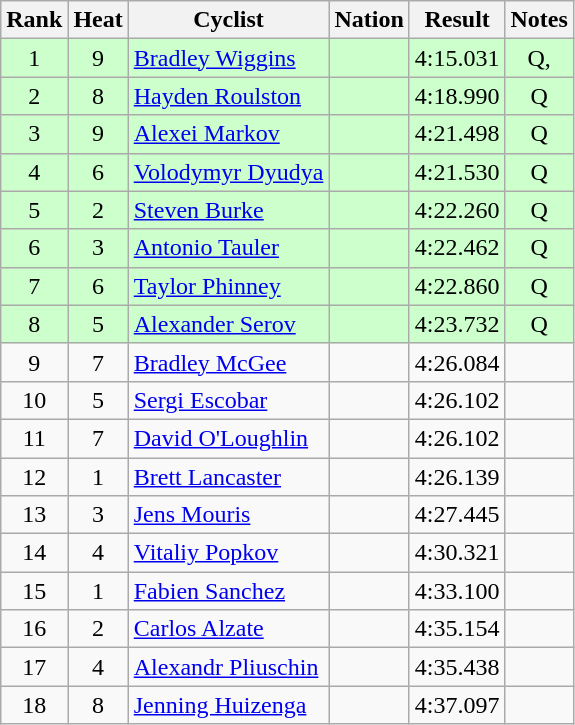<table class="wikitable sortable" style="text-align:center;">
<tr>
<th>Rank</th>
<th>Heat</th>
<th>Cyclist</th>
<th>Nation</th>
<th>Result</th>
<th>Notes</th>
</tr>
<tr bgcolor=#cfc>
<td>1</td>
<td>9</td>
<td align=left><a href='#'>Bradley Wiggins</a></td>
<td align=left></td>
<td>4:15.031</td>
<td>Q, </td>
</tr>
<tr bgcolor=#cfc>
<td>2</td>
<td>8</td>
<td align=left><a href='#'>Hayden Roulston</a></td>
<td align=left></td>
<td>4:18.990</td>
<td>Q</td>
</tr>
<tr bgcolor=#cfc>
<td>3</td>
<td>9</td>
<td align=left><a href='#'>Alexei Markov</a></td>
<td align=left></td>
<td>4:21.498</td>
<td>Q</td>
</tr>
<tr bgcolor=#cfc>
<td>4</td>
<td>6</td>
<td align=left><a href='#'>Volodymyr Dyudya</a></td>
<td align=left></td>
<td>4:21.530</td>
<td>Q</td>
</tr>
<tr bgcolor=#cfc>
<td>5</td>
<td>2</td>
<td align=left><a href='#'>Steven Burke</a></td>
<td align=left></td>
<td>4:22.260</td>
<td>Q</td>
</tr>
<tr bgcolor=#cfc>
<td>6</td>
<td>3</td>
<td align=left><a href='#'>Antonio Tauler</a></td>
<td align=left></td>
<td>4:22.462</td>
<td>Q</td>
</tr>
<tr bgcolor=#cfc>
<td>7</td>
<td>6</td>
<td align=left><a href='#'>Taylor Phinney</a></td>
<td align=left></td>
<td>4:22.860</td>
<td>Q</td>
</tr>
<tr bgcolor=#cfc>
<td>8</td>
<td>5</td>
<td align=left><a href='#'>Alexander Serov</a></td>
<td align=left></td>
<td>4:23.732</td>
<td>Q</td>
</tr>
<tr>
<td>9</td>
<td>7</td>
<td align=left><a href='#'>Bradley McGee</a></td>
<td align=left></td>
<td>4:26.084</td>
<td></td>
</tr>
<tr>
<td>10</td>
<td>5</td>
<td align=left><a href='#'>Sergi Escobar</a></td>
<td align=left></td>
<td>4:26.102</td>
<td></td>
</tr>
<tr>
<td>11</td>
<td>7</td>
<td align=left><a href='#'>David O'Loughlin</a></td>
<td align=left></td>
<td>4:26.102</td>
<td></td>
</tr>
<tr>
<td>12</td>
<td>1</td>
<td align=left><a href='#'>Brett Lancaster</a></td>
<td align=left></td>
<td>4:26.139</td>
<td></td>
</tr>
<tr>
<td>13</td>
<td>3</td>
<td align=left><a href='#'>Jens Mouris</a></td>
<td align=left></td>
<td>4:27.445</td>
<td></td>
</tr>
<tr>
<td>14</td>
<td>4</td>
<td align=left><a href='#'>Vitaliy Popkov</a></td>
<td align=left></td>
<td>4:30.321</td>
<td></td>
</tr>
<tr>
<td>15</td>
<td>1</td>
<td align=left><a href='#'>Fabien Sanchez</a></td>
<td align=left></td>
<td>4:33.100</td>
<td></td>
</tr>
<tr>
<td>16</td>
<td>2</td>
<td align=left><a href='#'>Carlos Alzate</a></td>
<td align=left></td>
<td>4:35.154</td>
<td></td>
</tr>
<tr>
<td>17</td>
<td>4</td>
<td align=left><a href='#'>Alexandr Pliuschin</a></td>
<td align=left></td>
<td>4:35.438</td>
<td></td>
</tr>
<tr>
<td>18</td>
<td>8</td>
<td align=left><a href='#'>Jenning Huizenga</a></td>
<td align=left></td>
<td>4:37.097</td>
<td></td>
</tr>
</table>
